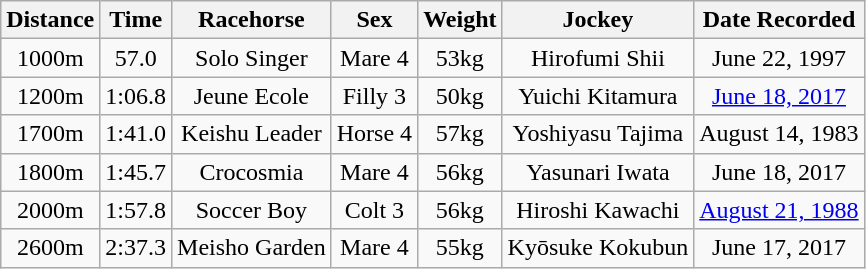<table class="wikitable" style="text-align: center;">
<tr>
<th>Distance</th>
<th>Time</th>
<th>Racehorse</th>
<th>Sex</th>
<th>Weight</th>
<th>Jockey</th>
<th>Date Recorded</th>
</tr>
<tr>
<td>1000m</td>
<td>57.0</td>
<td>Solo Singer</td>
<td>Mare 4</td>
<td>53kg</td>
<td>Hirofumi Shii</td>
<td>June 22, 1997</td>
</tr>
<tr>
<td>1200m</td>
<td>1:06.8</td>
<td>Jeune Ecole</td>
<td>Filly 3</td>
<td>50kg</td>
<td>Yuichi Kitamura</td>
<td><a href='#'>June 18, 2017</a></td>
</tr>
<tr>
<td>1700m</td>
<td>1:41.0</td>
<td>Keishu Leader</td>
<td>Horse 4</td>
<td>57kg</td>
<td>Yoshiyasu Tajima</td>
<td>August 14, 1983</td>
</tr>
<tr>
<td>1800m</td>
<td>1:45.7</td>
<td>Crocosmia</td>
<td>Mare 4</td>
<td>56kg</td>
<td>Yasunari Iwata</td>
<td>June 18, 2017</td>
</tr>
<tr>
<td>2000m</td>
<td>1:57.8</td>
<td>Soccer Boy</td>
<td>Colt 3</td>
<td>56kg</td>
<td>Hiroshi Kawachi</td>
<td><a href='#'>August 21, 1988</a></td>
</tr>
<tr>
<td>2600m</td>
<td>2:37.3</td>
<td>Meisho Garden</td>
<td>Mare 4</td>
<td>55kg</td>
<td>Kyōsuke Kokubun</td>
<td>June 17, 2017</td>
</tr>
</table>
